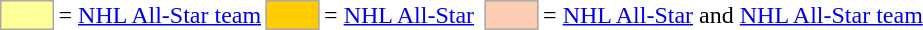<table>
<tr>
<td style="background-color:#FFFF99; border:1px solid #aaaaaa; width:2em;"></td>
<td>= <a href='#'>NHL All-Star team</a></td>
<td style="background-color:#FFCC00; border:1px solid #aaaaaa; width:2em;"></td>
<td>= <a href='#'>NHL All-Star</a></td>
<td></td>
<td style="background-color:#FBCEB1; border:1px solid #aaaaaa; width:2em;"></td>
<td>= <a href='#'>NHL All-Star</a>  and <a href='#'>NHL All-Star team</a><br></td>
</tr>
</table>
